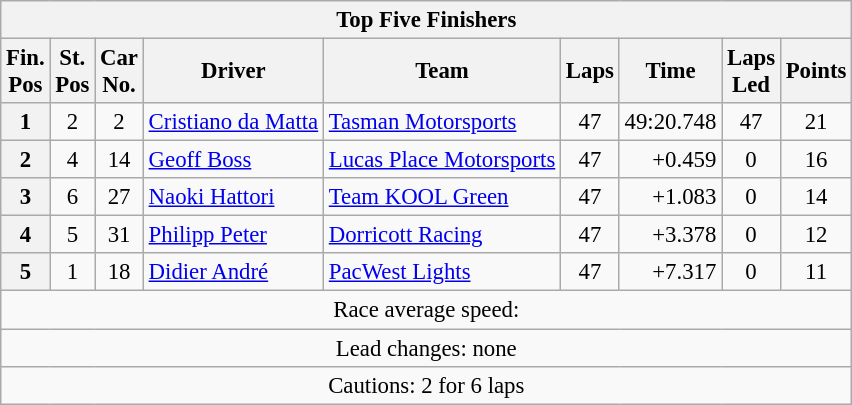<table class="wikitable" style="font-size:95%;">
<tr>
<th colspan=9>Top Five Finishers</th>
</tr>
<tr>
<th>Fin.<br>Pos</th>
<th>St.<br>Pos</th>
<th>Car<br>No.</th>
<th>Driver</th>
<th>Team</th>
<th>Laps</th>
<th>Time</th>
<th>Laps<br>Led</th>
<th>Points</th>
</tr>
<tr>
<th>1</th>
<td align=center>2</td>
<td align=center>2</td>
<td> <a href='#'>Cristiano da Matta</a></td>
<td><a href='#'>Tasman Motorsports</a></td>
<td align=center>47</td>
<td align=right>49:20.748</td>
<td align=center>47</td>
<td align=center>21</td>
</tr>
<tr>
<th>2</th>
<td align=center>4</td>
<td align=center>14</td>
<td> <a href='#'>Geoff Boss</a></td>
<td><a href='#'>Lucas Place Motorsports</a></td>
<td align=center>47</td>
<td align=right>+0.459</td>
<td align=center>0</td>
<td align=center>16</td>
</tr>
<tr>
<th>3</th>
<td align=center>6</td>
<td align=center>27</td>
<td> <a href='#'>Naoki Hattori</a></td>
<td><a href='#'>Team KOOL Green</a></td>
<td align=center>47</td>
<td align=right>+1.083</td>
<td align=center>0</td>
<td align=center>14</td>
</tr>
<tr>
<th>4</th>
<td align=center>5</td>
<td align=center>31</td>
<td> <a href='#'>Philipp Peter</a></td>
<td><a href='#'>Dorricott Racing</a></td>
<td align=center>47</td>
<td align=right>+3.378</td>
<td align=center>0</td>
<td align=center>12</td>
</tr>
<tr>
<th>5</th>
<td align=center>1</td>
<td align=center>18</td>
<td> <a href='#'>Didier André</a></td>
<td><a href='#'>PacWest Lights</a></td>
<td align=center>47</td>
<td align=right>+7.317</td>
<td align=center>0</td>
<td align=center>11</td>
</tr>
<tr>
<td align=center colspan=9>Race average speed: </td>
</tr>
<tr>
<td align=center colspan=9>Lead changes: none</td>
</tr>
<tr>
<td align=center colspan=9>Cautions: 2 for 6 laps</td>
</tr>
</table>
